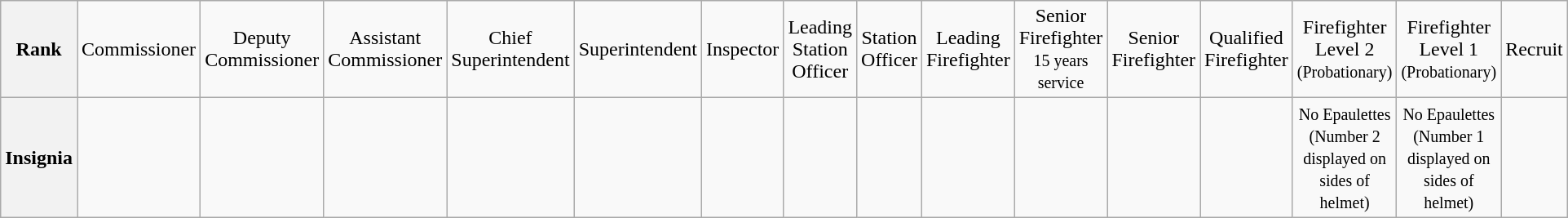<table class="wikitable">
<tr style="text-align:center;">
<th>Rank</th>
<td>Commissioner</td>
<td>Deputy Commissioner</td>
<td>Assistant Commissioner</td>
<td>Chief Superintendent</td>
<td>Superintendent</td>
<td>Inspector</td>
<td>Leading Station Officer</td>
<td>Station Officer</td>
<td>Leading Firefighter</td>
<td>Senior Firefighter<br><small>15 years service</small></td>
<td>Senior Firefighter</td>
<td>Qualified Firefighter</td>
<td>Firefighter Level 2<br><small>(Probationary)</small></td>
<td>Firefighter Level 1<br><small>(Probationary)</small></td>
<td>Recruit</td>
</tr>
<tr style="text-align:center;">
<th>Insignia</th>
<td></td>
<td></td>
<td></td>
<td></td>
<td></td>
<td></td>
<td></td>
<td></td>
<td></td>
<td></td>
<td></td>
<td></td>
<td><small>No Epaulettes</small><br><small>(Number 2 displayed on sides of helmet)</small></td>
<td><small>No Epaulettes</small><br><small>(Number 1 displayed on sides of helmet)</small></td>
<td></td>
</tr>
</table>
